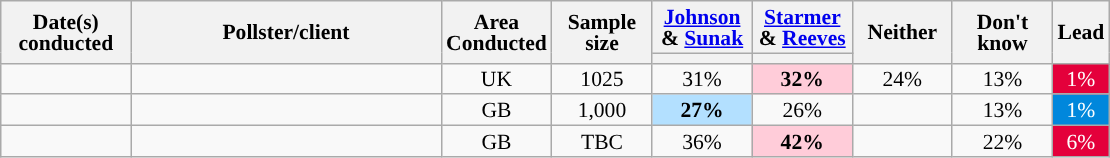<table class="wikitable collapsible sortable mw-datatable" style="text-align:center;font-size:90%;line-height:14px">
<tr>
<th style="width:80px;" rowspan="2">Date(s)<br>conducted</th>
<th style="width:200px;" rowspan="2">Pollster/client</th>
<th style="width:60px;" rowspan="2">Area Conducted</th>
<th style="width:60px;" rowspan="2">Sample size</th>
<th style="width:60px;" class="unsortable"><a href='#'>Johnson</a> & <a href='#'>Sunak</a></th>
<th style="width:60px;" class="unsortable"><a href='#'>Starmer</a> & <a href='#'>Reeves</a></th>
<th style="width:60px;" rowspan="2" class="unsortable">Neither</th>
<th style="width:60px;" rowspan="2" class="unsortable">Don't know</th>
<th class="unsortable" style="width:20px;" rowspan="2">Lead</th>
</tr>
<tr>
<th class="unsortable" style="color:inherit;background:"></th>
<th class="unsortable" style="color:inherit;background:"></th>
</tr>
<tr>
<td></td>
<td></td>
<td>UK</td>
<td>1025</td>
<td>31%</td>
<td style="background:#FFCCD9;"><strong>32%</strong></td>
<td>24%</td>
<td>13%</td>
<td style="background:#E4003B; color:white;">1%</td>
</tr>
<tr>
<td></td>
<td></td>
<td>GB</td>
<td>1,000</td>
<td style="background:#B3E0FF"><strong>27%</strong></td>
<td>26%</td>
<td> </td>
<td>13%</td>
<td style="background:#0087DC; color:white;">1%</td>
</tr>
<tr>
<td></td>
<td></td>
<td>GB</td>
<td>TBC</td>
<td>36%</td>
<td style="background:#FFCCD9;"><strong>42%</strong></td>
<td></td>
<td>22%</td>
<td style="background:#E4003B; color:white;">6%</td>
</tr>
</table>
